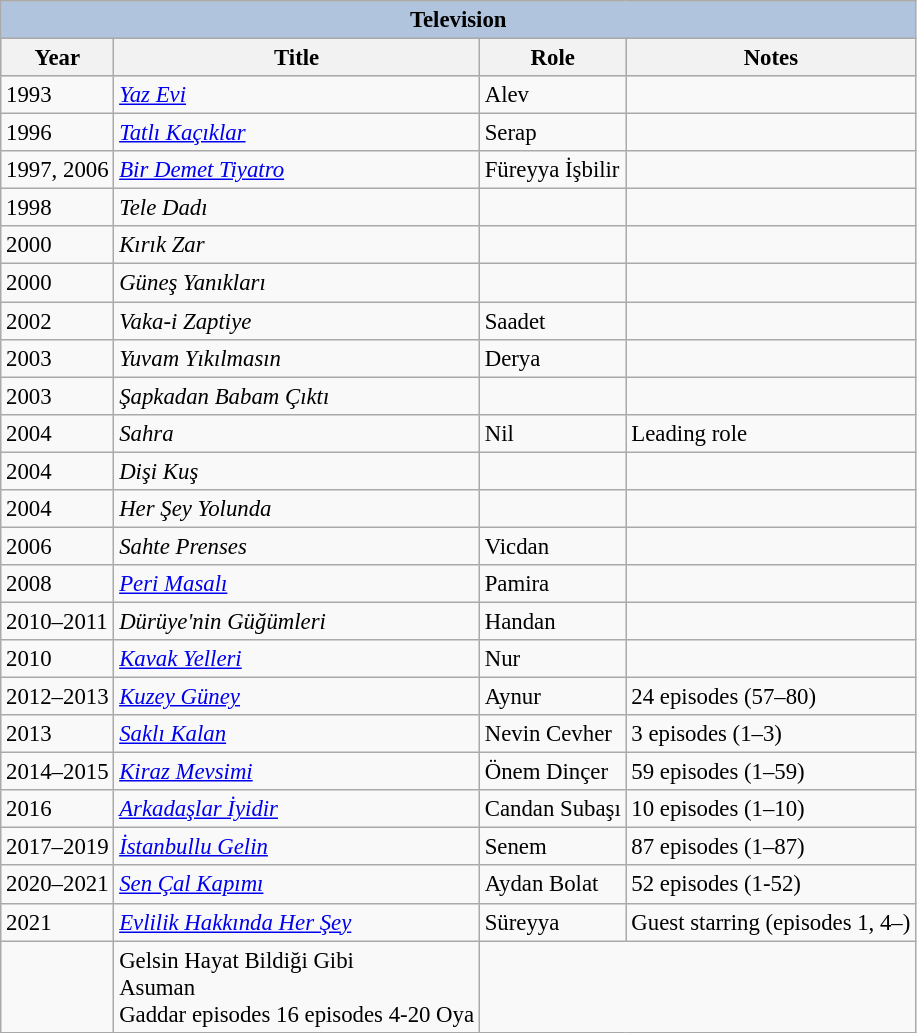<table class="wikitable plainrowheaders sortable" style="margin-right: 0; font-size: 95%;">
<tr bgcolor="#CCCCCC" align="center">
<th colspan="4" style="background: LightSteelBlue;">Television</th>
</tr>
<tr bgcolor="#CCCCCC" align="center">
<th>Year</th>
<th>Title</th>
<th>Role</th>
<th>Notes</th>
</tr>
<tr>
<td>1993</td>
<td><em><a href='#'>Yaz Evi</a></em></td>
<td>Alev</td>
<td></td>
</tr>
<tr>
<td>1996</td>
<td><em><a href='#'>Tatlı Kaçıklar</a></em></td>
<td>Serap</td>
<td></td>
</tr>
<tr>
<td>1997, 2006</td>
<td><em><a href='#'>Bir Demet Tiyatro</a></em></td>
<td>Füreyya İşbilir</td>
<td></td>
</tr>
<tr>
<td>1998</td>
<td><em>Tele Dadı</em></td>
<td></td>
<td></td>
</tr>
<tr>
<td>2000</td>
<td><em>Kırık Zar</em></td>
<td></td>
<td></td>
</tr>
<tr>
<td>2000</td>
<td><em>Güneş Yanıkları</em></td>
<td></td>
<td></td>
</tr>
<tr>
<td>2002</td>
<td><em>Vaka-i Zaptiye</em></td>
<td>Saadet</td>
<td></td>
</tr>
<tr>
<td>2003</td>
<td><em>Yuvam Yıkılmasın</em></td>
<td>Derya</td>
<td></td>
</tr>
<tr>
<td>2003</td>
<td><em>Şapkadan Babam Çıktı</em></td>
<td></td>
<td></td>
</tr>
<tr>
<td>2004</td>
<td><em>Sahra</em></td>
<td>Nil</td>
<td>Leading role</td>
</tr>
<tr>
<td>2004</td>
<td><em>Dişi Kuş</em></td>
<td></td>
<td></td>
</tr>
<tr>
<td>2004</td>
<td><em>Her Şey Yolunda</em></td>
<td></td>
<td></td>
</tr>
<tr>
<td>2006</td>
<td><em>Sahte Prenses</em></td>
<td>Vicdan</td>
<td></td>
</tr>
<tr>
<td>2008</td>
<td><em><a href='#'>Peri Masalı</a></em></td>
<td>Pamira</td>
<td></td>
</tr>
<tr>
<td>2010–2011</td>
<td><em>Dürüye'nin Güğümleri</em></td>
<td>Handan</td>
<td></td>
</tr>
<tr>
<td>2010</td>
<td><em><a href='#'>Kavak Yelleri</a></em></td>
<td>Nur</td>
<td></td>
</tr>
<tr>
<td>2012–2013</td>
<td><em><a href='#'>Kuzey Güney</a></em></td>
<td>Aynur</td>
<td>24 episodes (57–80)</td>
</tr>
<tr>
<td>2013</td>
<td><em><a href='#'>Saklı Kalan</a></em></td>
<td>Nevin Cevher</td>
<td>3 episodes (1–3)</td>
</tr>
<tr>
<td>2014–2015</td>
<td><em><a href='#'>Kiraz Mevsimi</a></em></td>
<td>Önem Dinçer</td>
<td>59 episodes (1–59)</td>
</tr>
<tr>
<td>2016</td>
<td><em><a href='#'>Arkadaşlar İyidir</a></em></td>
<td>Candan Subaşı</td>
<td>10 episodes (1–10)</td>
</tr>
<tr>
<td>2017–2019</td>
<td><em><a href='#'>İstanbullu Gelin</a></em></td>
<td>Senem</td>
<td>87 episodes (1–87)</td>
</tr>
<tr>
<td>2020–2021</td>
<td><em><a href='#'>Sen Çal Kapımı</a></em></td>
<td>Aydan Bolat</td>
<td>52 episodes (1-52)</td>
</tr>
<tr>
<td>2021</td>
<td><em><a href='#'>Evlilik Hakkında Her Şey</a></em></td>
<td>Süreyya</td>
<td>Guest starring (episodes 1, 4–)</td>
</tr>
<tr>
<td></td>
<td>Gelsin Hayat Bildiği Gibi<br>Asuman<br>Gaddar episodes 16 episodes
4-20
Oya</td>
</tr>
</table>
